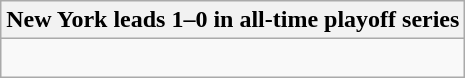<table class="wikitable collapsible collapsed">
<tr>
<th>New York leads 1–0 in all-time playoff series</th>
</tr>
<tr>
<td><br></td>
</tr>
</table>
